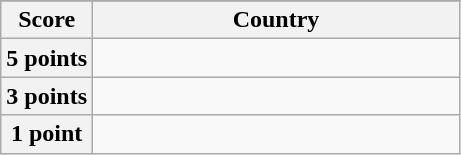<table class="wikitable">
<tr>
</tr>
<tr>
<th scope="col" width="20%">Score</th>
<th scope="col">Country</th>
</tr>
<tr>
<th scope="row">5 points</th>
<td></td>
</tr>
<tr>
<th scope="row">3 points</th>
<td></td>
</tr>
<tr>
<th scope="row">1 point</th>
<td></td>
</tr>
</table>
